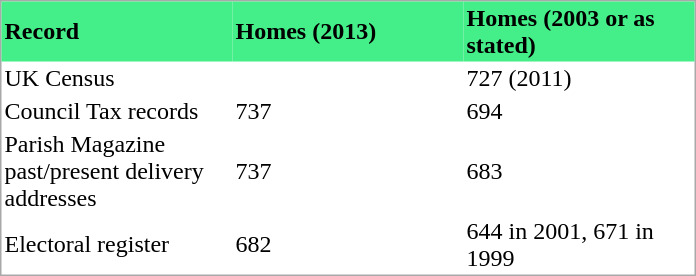<table cellpadding="2" cellspacing="0" style="border:1px solid darkgray">
<tr style="background: #44EE88" align="left">
<th style="width:150px;">Record</th>
<th style="width:150px;">Homes (2013)</th>
<th style="width:150px;">Homes (2003 or as stated)</th>
</tr>
<tr>
<td>UK Census</td>
<td></td>
<td>727 (2011)</td>
</tr>
<tr>
<td>Council Tax records</td>
<td>737</td>
<td>694</td>
</tr>
<tr>
<td>Parish Magazine past/present delivery addresses</td>
<td>737</td>
<td>683</td>
</tr>
<tr>
<td>Electoral register</td>
<td>682</td>
<td>644 in 2001, 671 in 1999</td>
</tr>
</table>
